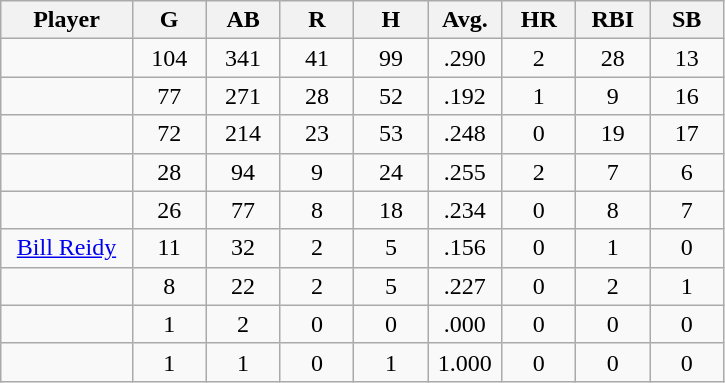<table class="wikitable sortable">
<tr>
<th bgcolor="#DDDDFF" width="16%">Player</th>
<th bgcolor="#DDDDFF" width="9%">G</th>
<th bgcolor="#DDDDFF" width="9%">AB</th>
<th bgcolor="#DDDDFF" width="9%">R</th>
<th bgcolor="#DDDDFF" width="9%">H</th>
<th bgcolor="#DDDDFF" width="9%">Avg.</th>
<th bgcolor="#DDDDFF" width="9%">HR</th>
<th bgcolor="#DDDDFF" width="9%">RBI</th>
<th bgcolor="#DDDDFF" width="9%">SB</th>
</tr>
<tr align="center">
<td></td>
<td>104</td>
<td>341</td>
<td>41</td>
<td>99</td>
<td>.290</td>
<td>2</td>
<td>28</td>
<td>13</td>
</tr>
<tr align="center">
<td></td>
<td>77</td>
<td>271</td>
<td>28</td>
<td>52</td>
<td>.192</td>
<td>1</td>
<td>9</td>
<td>16</td>
</tr>
<tr align="center">
<td></td>
<td>72</td>
<td>214</td>
<td>23</td>
<td>53</td>
<td>.248</td>
<td>0</td>
<td>19</td>
<td>17</td>
</tr>
<tr align="center">
<td></td>
<td>28</td>
<td>94</td>
<td>9</td>
<td>24</td>
<td>.255</td>
<td>2</td>
<td>7</td>
<td>6</td>
</tr>
<tr align="center">
<td></td>
<td>26</td>
<td>77</td>
<td>8</td>
<td>18</td>
<td>.234</td>
<td>0</td>
<td>8</td>
<td>7</td>
</tr>
<tr align="center">
<td><a href='#'>Bill Reidy</a></td>
<td>11</td>
<td>32</td>
<td>2</td>
<td>5</td>
<td>.156</td>
<td>0</td>
<td>1</td>
<td>0</td>
</tr>
<tr align=center>
<td></td>
<td>8</td>
<td>22</td>
<td>2</td>
<td>5</td>
<td>.227</td>
<td>0</td>
<td>2</td>
<td>1</td>
</tr>
<tr align="center">
<td></td>
<td>1</td>
<td>2</td>
<td>0</td>
<td>0</td>
<td>.000</td>
<td>0</td>
<td>0</td>
<td>0</td>
</tr>
<tr align="center">
<td></td>
<td>1</td>
<td>1</td>
<td>0</td>
<td>1</td>
<td>1.000</td>
<td>0</td>
<td>0</td>
<td>0</td>
</tr>
</table>
